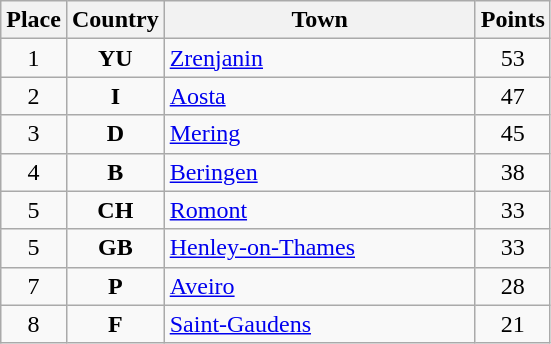<table class="wikitable">
<tr>
<th width="25">Place</th>
<th width="25">Country</th>
<th width="200">Town</th>
<th width="25">Points</th>
</tr>
<tr>
<td align="center">1</td>
<td align="center"><strong>YU</strong></td>
<td align="left"><a href='#'>Zrenjanin</a></td>
<td align="center">53</td>
</tr>
<tr>
<td align="center">2</td>
<td align="center"><strong>I</strong></td>
<td align="left"><a href='#'>Aosta</a></td>
<td align="center">47</td>
</tr>
<tr>
<td align="center">3</td>
<td align="center"><strong>D</strong></td>
<td align="left"><a href='#'>Mering</a></td>
<td align="center">45</td>
</tr>
<tr>
<td align="center">4</td>
<td align="center"><strong>B</strong></td>
<td align="left"><a href='#'>Beringen</a></td>
<td align="center">38</td>
</tr>
<tr>
<td align="center">5</td>
<td align="center"><strong>CH</strong></td>
<td align="left"><a href='#'>Romont</a></td>
<td align="center">33</td>
</tr>
<tr>
<td align="center">5</td>
<td align="center"><strong>GB</strong></td>
<td align="left"><a href='#'>Henley-on-Thames</a></td>
<td align="center">33</td>
</tr>
<tr>
<td align="center">7</td>
<td align="center"><strong>P</strong></td>
<td align="left"><a href='#'>Aveiro</a></td>
<td align="center">28</td>
</tr>
<tr>
<td align="center">8</td>
<td align="center"><strong>F</strong></td>
<td align="left"><a href='#'>Saint-Gaudens</a></td>
<td align="center">21</td>
</tr>
</table>
